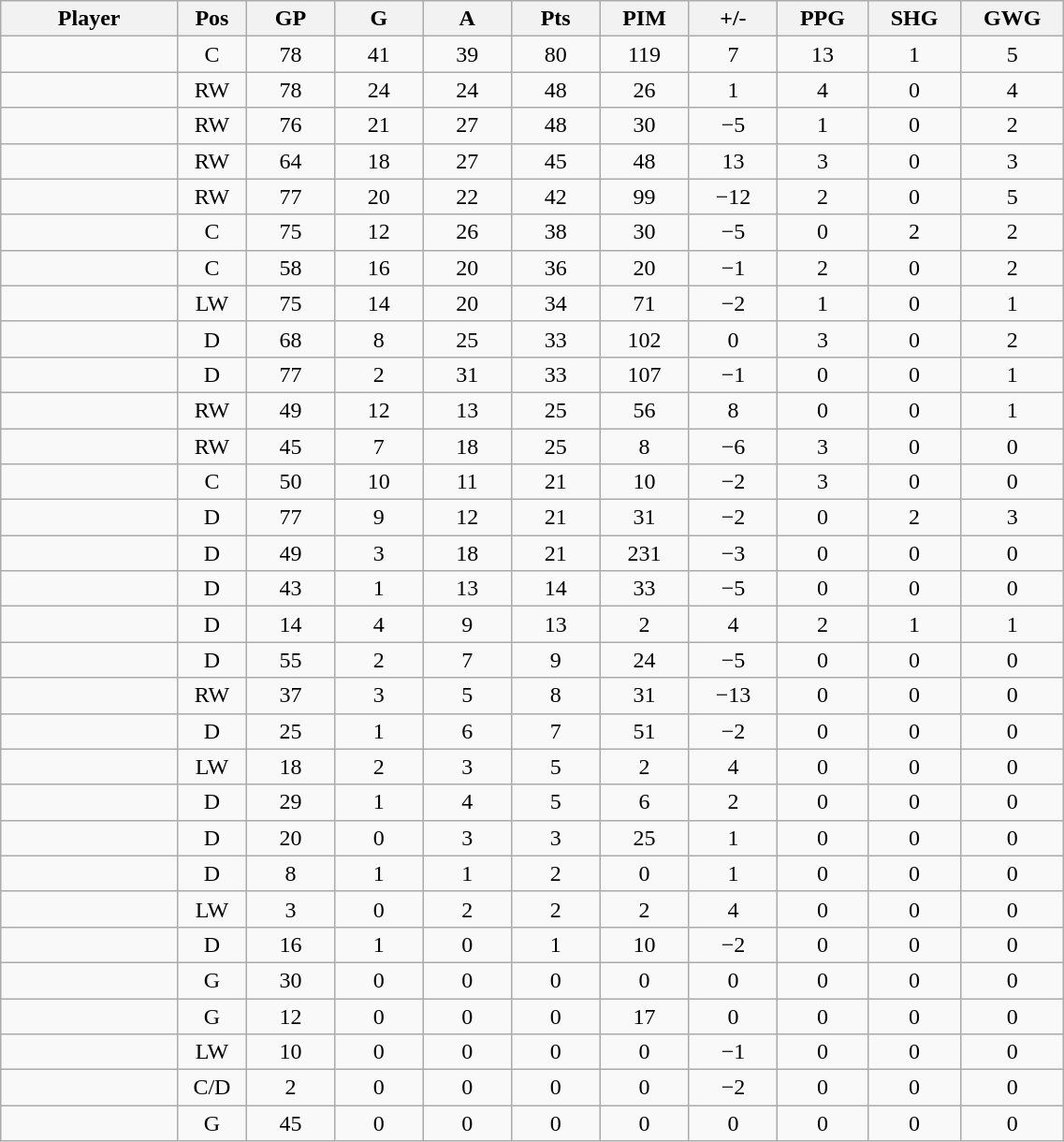<table class="wikitable sortable" width="60%">
<tr ALIGN="center">
<th bgcolor="#DDDDFF" width="10%">Player</th>
<th bgcolor="#DDDDFF" width="3%" title="Position">Pos</th>
<th bgcolor="#DDDDFF" width="5%" title="Games played">GP</th>
<th bgcolor="#DDDDFF" width="5%" title="Goals">G</th>
<th bgcolor="#DDDDFF" width="5%" title="Assists">A</th>
<th bgcolor="#DDDDFF" width="5%" title="Points">Pts</th>
<th bgcolor="#DDDDFF" width="5%" title="Penalties in Minutes">PIM</th>
<th bgcolor="#DDDDFF" width="5%" title="Plus/minus">+/-</th>
<th bgcolor="#DDDDFF" width="5%" title="Power play goals">PPG</th>
<th bgcolor="#DDDDFF" width="5%" title="Short-handed goals">SHG</th>
<th bgcolor="#DDDDFF" width="5%" title="Game-winning goals">GWG</th>
</tr>
<tr align="center">
<td align="right"></td>
<td>C</td>
<td>78</td>
<td>41</td>
<td>39</td>
<td>80</td>
<td>119</td>
<td>7</td>
<td>13</td>
<td>1</td>
<td>5</td>
</tr>
<tr align="center">
<td align="right"></td>
<td>RW</td>
<td>78</td>
<td>24</td>
<td>24</td>
<td>48</td>
<td>26</td>
<td>1</td>
<td>4</td>
<td>0</td>
<td>4</td>
</tr>
<tr align="center">
<td align="right"></td>
<td>RW</td>
<td>76</td>
<td>21</td>
<td>27</td>
<td>48</td>
<td>30</td>
<td>−5</td>
<td>1</td>
<td>0</td>
<td>2</td>
</tr>
<tr align="center">
<td align="right"></td>
<td>RW</td>
<td>64</td>
<td>18</td>
<td>27</td>
<td>45</td>
<td>48</td>
<td>13</td>
<td>3</td>
<td>0</td>
<td>3</td>
</tr>
<tr align="center">
<td align="right"></td>
<td>RW</td>
<td>77</td>
<td>20</td>
<td>22</td>
<td>42</td>
<td>99</td>
<td>−12</td>
<td>2</td>
<td>0</td>
<td>5</td>
</tr>
<tr align="center">
<td align="right"></td>
<td>C</td>
<td>75</td>
<td>12</td>
<td>26</td>
<td>38</td>
<td>30</td>
<td>−5</td>
<td>0</td>
<td>2</td>
<td>2</td>
</tr>
<tr align="center">
<td align="right"></td>
<td>C</td>
<td>58</td>
<td>16</td>
<td>20</td>
<td>36</td>
<td>20</td>
<td>−1</td>
<td>2</td>
<td>0</td>
<td>2</td>
</tr>
<tr align="center">
<td align="right"></td>
<td>LW</td>
<td>75</td>
<td>14</td>
<td>20</td>
<td>34</td>
<td>71</td>
<td>−2</td>
<td>1</td>
<td>0</td>
<td>1</td>
</tr>
<tr align="center">
<td align="right"></td>
<td>D</td>
<td>68</td>
<td>8</td>
<td>25</td>
<td>33</td>
<td>102</td>
<td>0</td>
<td>3</td>
<td>0</td>
<td>2</td>
</tr>
<tr align="center">
<td align="right"></td>
<td>D</td>
<td>77</td>
<td>2</td>
<td>31</td>
<td>33</td>
<td>107</td>
<td>−1</td>
<td>0</td>
<td>0</td>
<td>1</td>
</tr>
<tr align="center">
<td align="right"></td>
<td>RW</td>
<td>49</td>
<td>12</td>
<td>13</td>
<td>25</td>
<td>56</td>
<td>8</td>
<td>0</td>
<td>0</td>
<td>1</td>
</tr>
<tr align="center">
<td align="right"></td>
<td>RW</td>
<td>45</td>
<td>7</td>
<td>18</td>
<td>25</td>
<td>8</td>
<td>−6</td>
<td>3</td>
<td>0</td>
<td>0</td>
</tr>
<tr align="center">
<td align="right"></td>
<td>C</td>
<td>50</td>
<td>10</td>
<td>11</td>
<td>21</td>
<td>10</td>
<td>−2</td>
<td>3</td>
<td>0</td>
<td>0</td>
</tr>
<tr align="center">
<td align="right"></td>
<td>D</td>
<td>77</td>
<td>9</td>
<td>12</td>
<td>21</td>
<td>31</td>
<td>−2</td>
<td>0</td>
<td>2</td>
<td>3</td>
</tr>
<tr align="center">
<td align="right"></td>
<td>D</td>
<td>49</td>
<td>3</td>
<td>18</td>
<td>21</td>
<td>231</td>
<td>−3</td>
<td>0</td>
<td>0</td>
<td>0</td>
</tr>
<tr align="center">
<td align="right"></td>
<td>D</td>
<td>43</td>
<td>1</td>
<td>13</td>
<td>14</td>
<td>33</td>
<td>−5</td>
<td>0</td>
<td>0</td>
<td>0</td>
</tr>
<tr align="center">
<td align="right"></td>
<td>D</td>
<td>14</td>
<td>4</td>
<td>9</td>
<td>13</td>
<td>2</td>
<td>4</td>
<td>2</td>
<td>1</td>
<td>1</td>
</tr>
<tr align="center">
<td align="right"></td>
<td>D</td>
<td>55</td>
<td>2</td>
<td>7</td>
<td>9</td>
<td>24</td>
<td>−5</td>
<td>0</td>
<td>0</td>
<td>0</td>
</tr>
<tr align="center">
<td align="right"></td>
<td>RW</td>
<td>37</td>
<td>3</td>
<td>5</td>
<td>8</td>
<td>31</td>
<td>−13</td>
<td>0</td>
<td>0</td>
<td>0</td>
</tr>
<tr align="center">
<td align="right"></td>
<td>D</td>
<td>25</td>
<td>1</td>
<td>6</td>
<td>7</td>
<td>51</td>
<td>−2</td>
<td>0</td>
<td>0</td>
<td>0</td>
</tr>
<tr align="center">
<td align="right"></td>
<td>LW</td>
<td>18</td>
<td>2</td>
<td>3</td>
<td>5</td>
<td>2</td>
<td>4</td>
<td>0</td>
<td>0</td>
<td>0</td>
</tr>
<tr align="center">
<td align="right"></td>
<td>D</td>
<td>29</td>
<td>1</td>
<td>4</td>
<td>5</td>
<td>6</td>
<td>2</td>
<td>0</td>
<td>0</td>
<td>0</td>
</tr>
<tr align="center">
<td align="right"></td>
<td>D</td>
<td>20</td>
<td>0</td>
<td>3</td>
<td>3</td>
<td>25</td>
<td>1</td>
<td>0</td>
<td>0</td>
<td>0</td>
</tr>
<tr align="center">
<td align="right"></td>
<td>D</td>
<td>8</td>
<td>1</td>
<td>1</td>
<td>2</td>
<td>0</td>
<td>1</td>
<td>0</td>
<td>0</td>
<td>0</td>
</tr>
<tr align="center">
<td align="right"></td>
<td>LW</td>
<td>3</td>
<td>0</td>
<td>2</td>
<td>2</td>
<td>2</td>
<td>4</td>
<td>0</td>
<td>0</td>
<td>0</td>
</tr>
<tr align="center">
<td align="right"></td>
<td>D</td>
<td>16</td>
<td>1</td>
<td>0</td>
<td>1</td>
<td>10</td>
<td>−2</td>
<td>0</td>
<td>0</td>
<td>0</td>
</tr>
<tr align="center">
<td align="right"></td>
<td>G</td>
<td>30</td>
<td>0</td>
<td>0</td>
<td>0</td>
<td>0</td>
<td>0</td>
<td>0</td>
<td>0</td>
<td>0</td>
</tr>
<tr align="center">
<td align="right"></td>
<td>G</td>
<td>12</td>
<td>0</td>
<td>0</td>
<td>0</td>
<td>17</td>
<td>0</td>
<td>0</td>
<td>0</td>
<td>0</td>
</tr>
<tr align="center">
<td align="right"></td>
<td>LW</td>
<td>10</td>
<td>0</td>
<td>0</td>
<td>0</td>
<td>0</td>
<td>−1</td>
<td>0</td>
<td>0</td>
<td>0</td>
</tr>
<tr align="center">
<td align="right"></td>
<td>C/D</td>
<td>2</td>
<td>0</td>
<td>0</td>
<td>0</td>
<td>0</td>
<td>−2</td>
<td>0</td>
<td>0</td>
<td>0</td>
</tr>
<tr align="center">
<td align="right"></td>
<td>G</td>
<td>45</td>
<td>0</td>
<td>0</td>
<td>0</td>
<td>0</td>
<td>0</td>
<td>0</td>
<td>0</td>
<td>0</td>
</tr>
</table>
